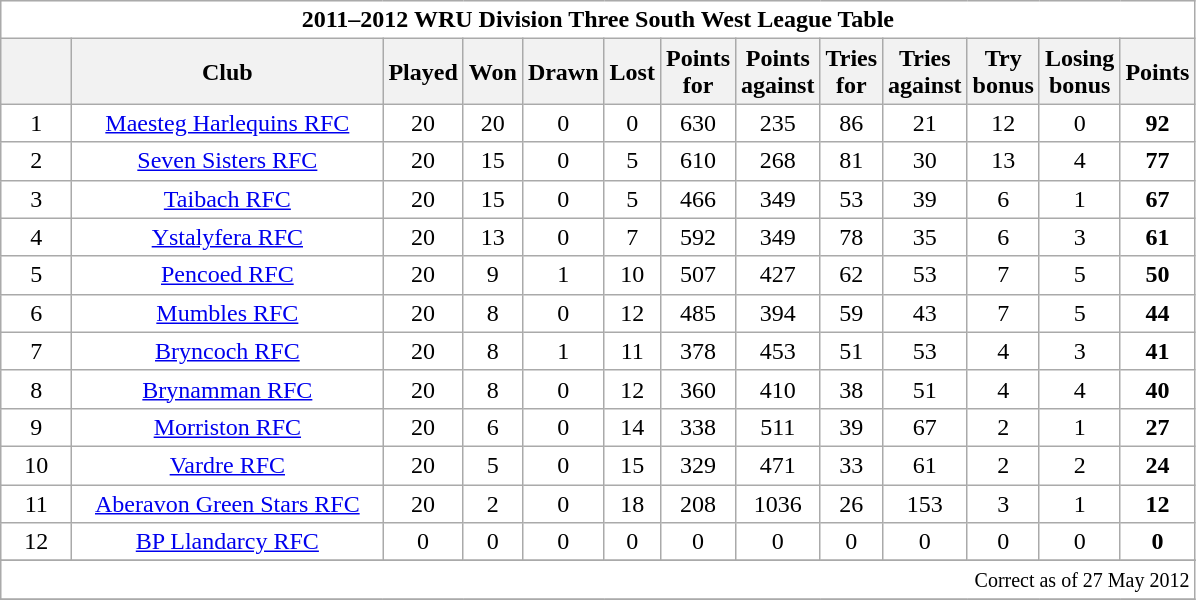<table class="wikitable" style="float:left; margin-right:15px; text-align: center;">
<tr>
<td colspan="13" bgcolor="#FFFFFF" cellpadding="0" cellspacing="0"><strong>2011–2012 WRU Division Three South West League Table</strong></td>
</tr>
<tr>
<th bgcolor="#efefef" width="40"></th>
<th bgcolor="#efefef" width="200">Club</th>
<th bgcolor="#efefef" width="20">Played</th>
<th bgcolor="#efefef" width="20">Won</th>
<th bgcolor="#efefef" width="20">Drawn</th>
<th bgcolor="#efefef" width="20">Lost</th>
<th bgcolor="#efefef" width="20">Points for</th>
<th bgcolor="#efefef" width="20">Points against</th>
<th bgcolor="#efefef" width="20">Tries for</th>
<th bgcolor="#efefef" width="20">Tries against</th>
<th bgcolor="#efefef" width="20">Try bonus</th>
<th bgcolor="#efefef" width="20">Losing bonus</th>
<th bgcolor="#efefef" width="20">Points</th>
</tr>
<tr bgcolor=#ffffff align=center>
<td>1</td>
<td><a href='#'>Maesteg Harlequins RFC</a></td>
<td>20</td>
<td>20</td>
<td>0</td>
<td>0</td>
<td>630</td>
<td>235</td>
<td>86</td>
<td>21</td>
<td>12</td>
<td>0</td>
<td><strong>92</strong></td>
</tr>
<tr bgcolor=#ffffff align=center>
<td>2</td>
<td><a href='#'>Seven Sisters RFC</a></td>
<td>20</td>
<td>15</td>
<td>0</td>
<td>5</td>
<td>610</td>
<td>268</td>
<td>81</td>
<td>30</td>
<td>13</td>
<td>4</td>
<td><strong>77</strong></td>
</tr>
<tr bgcolor=#ffffff align=center>
<td>3</td>
<td><a href='#'>Taibach RFC</a></td>
<td>20</td>
<td>15</td>
<td>0</td>
<td>5</td>
<td>466</td>
<td>349</td>
<td>53</td>
<td>39</td>
<td>6</td>
<td>1</td>
<td><strong>67</strong></td>
</tr>
<tr bgcolor=#ffffff align=center>
<td>4</td>
<td><a href='#'>Ystalyfera RFC</a></td>
<td>20</td>
<td>13</td>
<td>0</td>
<td>7</td>
<td>592</td>
<td>349</td>
<td>78</td>
<td>35</td>
<td>6</td>
<td>3</td>
<td><strong>61</strong></td>
</tr>
<tr bgcolor=#ffffff align=center>
<td>5</td>
<td><a href='#'>Pencoed RFC</a></td>
<td>20</td>
<td>9</td>
<td>1</td>
<td>10</td>
<td>507</td>
<td>427</td>
<td>62</td>
<td>53</td>
<td>7</td>
<td>5</td>
<td><strong>50</strong></td>
</tr>
<tr bgcolor=#ffffff align=center>
<td>6</td>
<td><a href='#'>Mumbles RFC</a></td>
<td>20</td>
<td>8</td>
<td>0</td>
<td>12</td>
<td>485</td>
<td>394</td>
<td>59</td>
<td>43</td>
<td>7</td>
<td>5</td>
<td><strong>44</strong></td>
</tr>
<tr bgcolor=#ffffff align=center>
<td>7</td>
<td><a href='#'>Bryncoch RFC</a></td>
<td>20</td>
<td>8</td>
<td>1</td>
<td>11</td>
<td>378</td>
<td>453</td>
<td>51</td>
<td>53</td>
<td>4</td>
<td>3</td>
<td><strong>41</strong></td>
</tr>
<tr bgcolor=#ffffff align=center>
<td>8</td>
<td><a href='#'>Brynamman RFC</a></td>
<td>20</td>
<td>8</td>
<td>0</td>
<td>12</td>
<td>360</td>
<td>410</td>
<td>38</td>
<td>51</td>
<td>4</td>
<td>4</td>
<td><strong>40</strong></td>
</tr>
<tr bgcolor=#ffffff align=center>
<td>9</td>
<td><a href='#'>Morriston RFC</a></td>
<td>20</td>
<td>6</td>
<td>0</td>
<td>14</td>
<td>338</td>
<td>511</td>
<td>39</td>
<td>67</td>
<td>2</td>
<td>1</td>
<td><strong>27</strong></td>
</tr>
<tr bgcolor=#ffffff align=center>
<td>10</td>
<td><a href='#'>Vardre RFC</a></td>
<td>20</td>
<td>5</td>
<td>0</td>
<td>15</td>
<td>329</td>
<td>471</td>
<td>33</td>
<td>61</td>
<td>2</td>
<td>2</td>
<td><strong>24</strong></td>
</tr>
<tr bgcolor=#ffffff align=center>
<td>11</td>
<td><a href='#'>Aberavon Green Stars RFC</a></td>
<td>20</td>
<td>2</td>
<td>0</td>
<td>18</td>
<td>208</td>
<td>1036</td>
<td>26</td>
<td>153</td>
<td>3</td>
<td>1</td>
<td><strong>12</strong></td>
</tr>
<tr bgcolor=#ffffff align=center>
<td>12</td>
<td><a href='#'>BP Llandarcy RFC</a></td>
<td>0</td>
<td>0</td>
<td>0</td>
<td>0</td>
<td>0</td>
<td>0</td>
<td>0</td>
<td>0</td>
<td>0</td>
<td>0</td>
<td><strong>0</strong></td>
</tr>
<tr bgcolor=#ffffff align=center>
</tr>
<tr>
<td colspan="13" align="right" bgcolor="#FFFFFF" cellpadding="0" cellspacing="0"><small>Correct as of 27 May 2012</small></td>
</tr>
<tr>
</tr>
</table>
